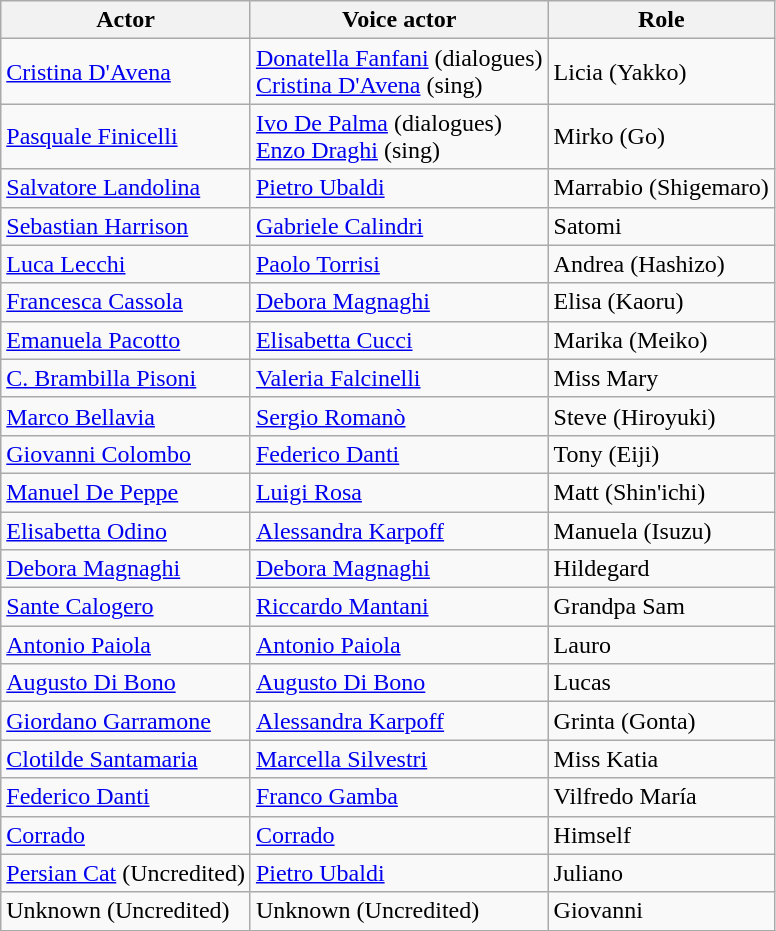<table class="wikitable">
<tr>
<th>Actor</th>
<th>Voice actor</th>
<th>Role</th>
</tr>
<tr>
<td><a href='#'>Cristina D'Avena</a></td>
<td><a href='#'>Donatella Fanfani</a> (dialogues)<br><a href='#'>Cristina D'Avena</a> (sing)</td>
<td>Licia (Yakko)</td>
</tr>
<tr>
<td><a href='#'>Pasquale Finicelli</a></td>
<td><a href='#'>Ivo De Palma</a> (dialogues)<br><a href='#'>Enzo Draghi</a> (sing)</td>
<td>Mirko (Go)</td>
</tr>
<tr>
<td><a href='#'>Salvatore Landolina</a></td>
<td><a href='#'>Pietro Ubaldi</a></td>
<td>Marrabio (Shigemaro)</td>
</tr>
<tr>
<td><a href='#'>Sebastian Harrison</a></td>
<td><a href='#'>Gabriele Calindri</a></td>
<td>Satomi</td>
</tr>
<tr>
<td><a href='#'>Luca Lecchi</a></td>
<td><a href='#'>Paolo Torrisi</a></td>
<td>Andrea (Hashizo)</td>
</tr>
<tr>
<td><a href='#'>Francesca Cassola</a></td>
<td><a href='#'>Debora Magnaghi</a></td>
<td>Elisa (Kaoru)</td>
</tr>
<tr>
<td><a href='#'>Emanuela Pacotto</a></td>
<td><a href='#'>Elisabetta Cucci</a></td>
<td>Marika (Meiko)</td>
</tr>
<tr>
<td><a href='#'>C. Brambilla Pisoni</a></td>
<td><a href='#'>Valeria Falcinelli</a></td>
<td>Miss Mary</td>
</tr>
<tr>
<td><a href='#'>Marco Bellavia</a></td>
<td><a href='#'>Sergio Romanò</a></td>
<td>Steve (Hiroyuki)</td>
</tr>
<tr>
<td><a href='#'>Giovanni Colombo</a></td>
<td><a href='#'>Federico Danti</a></td>
<td>Tony (Eiji)</td>
</tr>
<tr>
<td><a href='#'>Manuel De Peppe</a></td>
<td><a href='#'>Luigi Rosa</a></td>
<td>Matt (Shin'ichi)</td>
</tr>
<tr>
<td><a href='#'>Elisabetta Odino</a></td>
<td><a href='#'>Alessandra Karpoff</a></td>
<td>Manuela (Isuzu)</td>
</tr>
<tr>
<td><a href='#'>Debora Magnaghi</a></td>
<td><a href='#'>Debora Magnaghi</a></td>
<td>Hildegard</td>
</tr>
<tr>
<td><a href='#'>Sante Calogero</a></td>
<td><a href='#'>Riccardo Mantani</a></td>
<td>Grandpa Sam</td>
</tr>
<tr>
<td><a href='#'>Antonio Paiola</a></td>
<td><a href='#'>Antonio Paiola</a></td>
<td>Lauro</td>
</tr>
<tr>
<td><a href='#'>Augusto Di Bono</a></td>
<td><a href='#'>Augusto Di Bono</a></td>
<td>Lucas</td>
</tr>
<tr>
<td><a href='#'>Giordano Garramone</a></td>
<td><a href='#'>Alessandra Karpoff</a></td>
<td>Grinta (Gonta)</td>
</tr>
<tr>
<td><a href='#'>Clotilde Santamaria</a></td>
<td><a href='#'>Marcella Silvestri</a></td>
<td>Miss Katia</td>
</tr>
<tr>
<td><a href='#'>Federico Danti</a></td>
<td><a href='#'>Franco Gamba</a></td>
<td>Vilfredo María</td>
</tr>
<tr>
<td><a href='#'>Corrado</a></td>
<td><a href='#'>Corrado</a></td>
<td>Himself</td>
</tr>
<tr>
<td><a href='#'>Persian Cat</a> (Uncredited)</td>
<td><a href='#'>Pietro Ubaldi</a></td>
<td>Juliano</td>
</tr>
<tr>
<td>Unknown (Uncredited)</td>
<td>Unknown (Uncredited)</td>
<td>Giovanni</td>
</tr>
</table>
